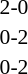<table style="width:50%;" cellspacing="1">
<tr>
<th width=15%></th>
<th width=10%></th>
<th width=15%></th>
</tr>
<tr>
</tr>
<tr style=font-size:90%>
<td align=right></td>
<td align=center>2-0</td>
<td></td>
</tr>
<tr style=font-size:90%>
<td align=right></td>
<td align=center>0-2</td>
<td></td>
</tr>
<tr style=font-size:90%>
<td align=right></td>
<td align=center>0-2</td>
<td></td>
</tr>
</table>
